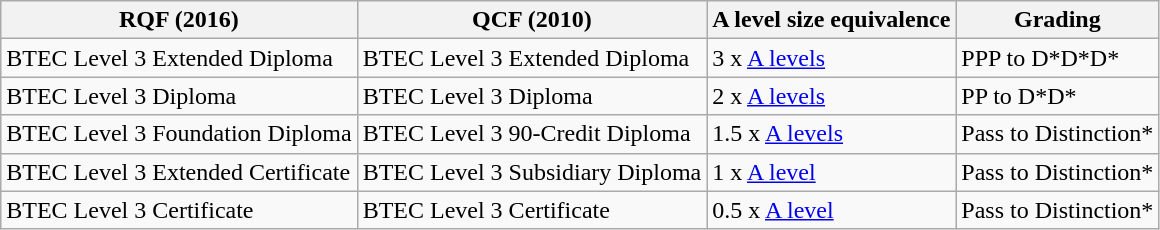<table class="wikitable">
<tr>
<th>RQF (2016)</th>
<th>QCF (2010)</th>
<th>A level size equivalence</th>
<th>Grading</th>
</tr>
<tr>
<td>BTEC Level 3 Extended Diploma</td>
<td>BTEC Level 3 Extended Diploma</td>
<td>3 x  <a href='#'>A levels</a></td>
<td>PPP to D*D*D*</td>
</tr>
<tr>
<td>BTEC Level 3 Diploma</td>
<td>BTEC Level 3 Diploma</td>
<td>2 x <a href='#'>A levels</a></td>
<td>PP to D*D*</td>
</tr>
<tr>
<td>BTEC Level 3 Foundation Diploma</td>
<td>BTEC Level 3 90-Credit Diploma</td>
<td>1.5 x  <a href='#'>A levels</a></td>
<td>Pass to Distinction*</td>
</tr>
<tr>
<td>BTEC Level 3 Extended Certificate</td>
<td>BTEC Level 3 Subsidiary Diploma</td>
<td>1 x  <a href='#'>A level</a></td>
<td>Pass to Distinction*</td>
</tr>
<tr>
<td>BTEC Level 3 Certificate</td>
<td>BTEC Level 3 Certificate</td>
<td>0.5 x  <a href='#'>A level</a></td>
<td>Pass to Distinction*</td>
</tr>
</table>
